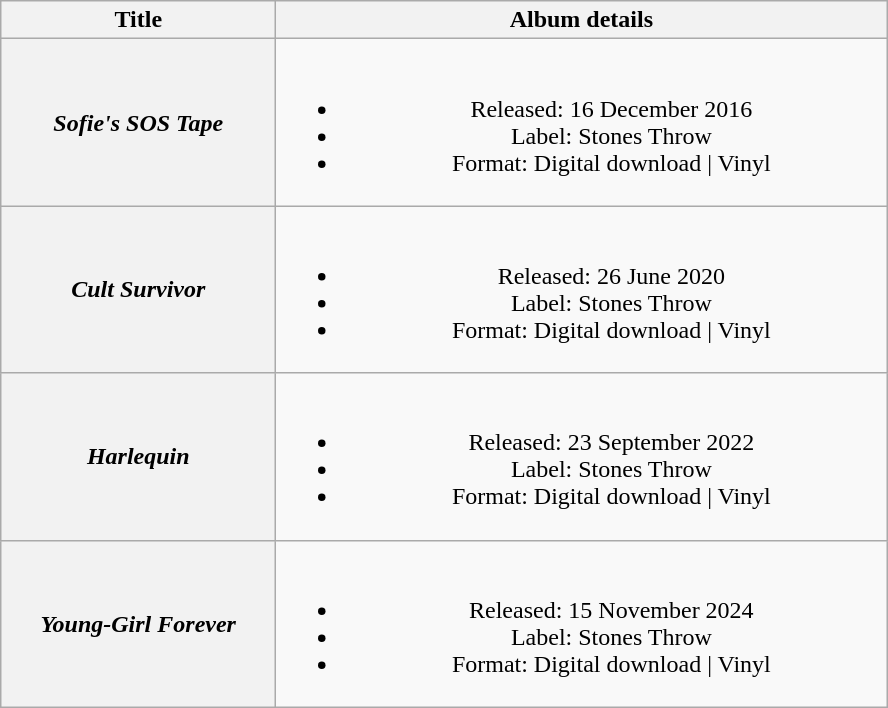<table class="wikitable plainrowheaders" style="text-align:center;">
<tr>
<th scope="col" style="width:11em;">Title</th>
<th scope="col" style="width:25em;">Album details</th>
</tr>
<tr>
<th scope="row"><em>Sofie's SOS Tape</em> </th>
<td><br><ul><li>Released: 16 December 2016</li><li>Label: Stones Throw</li><li>Format: Digital download | Vinyl</li></ul></td>
</tr>
<tr>
<th scope="row"><em>Cult Survivor</em> </th>
<td><br><ul><li>Released: 26 June 2020</li><li>Label: Stones Throw</li><li>Format: Digital download | Vinyl</li></ul></td>
</tr>
<tr>
<th scope="row"><em>Harlequin</em> </th>
<td><br><ul><li>Released: 23 September 2022</li><li>Label: Stones Throw</li><li>Format: Digital download | Vinyl</li></ul></td>
</tr>
<tr>
<th><em>Young-Girl Forever</em></th>
<td><br><ul><li>Released: 15 November 2024</li><li>Label: Stones Throw</li><li>Format: Digital download | Vinyl</li></ul></td>
</tr>
</table>
